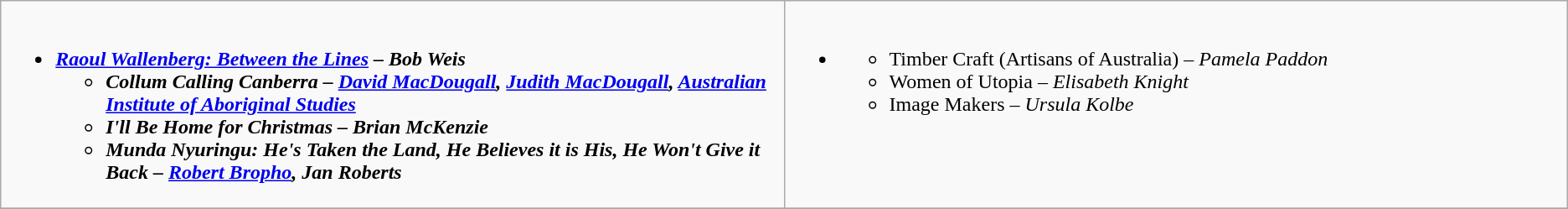<table class="wikitable" style="width=">
<tr>
<td valign="top" width="50%"><br><ul><li><strong><em><a href='#'>Raoul Wallenberg: Between the Lines</a><em> – Bob Weis<strong><ul><li></em>Collum Calling Canberra<em> – <a href='#'>David MacDougall</a>, <a href='#'>Judith MacDougall</a>, <a href='#'>Australian Institute of Aboriginal Studies</a></li><li></em>I'll Be Home for Christmas<em> – Brian McKenzie</li><li></em>Munda Nyuringu: He's Taken the Land, He Believes it is His, He Won't Give it Back<em> – <a href='#'>Robert Bropho</a>, Jan Roberts</li></ul></li></ul></td>
<td valign="top" width="50%"><br><ul><li><ul><li></em>Timber Craft (Artisans of Australia)<em> – Pamela Paddon</li><li></em>Women of Utopia<em> – Elisabeth Knight</li><li></em>Image Makers<em> – Ursula Kolbe</li></ul></li></ul></td>
</tr>
<tr>
</tr>
</table>
